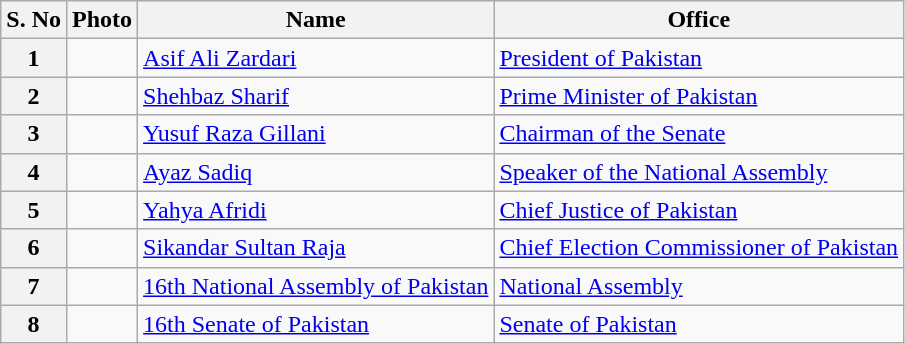<table class="wikitable">
<tr>
<th>S. No</th>
<th>Photo</th>
<th>Name</th>
<th>Office</th>
</tr>
<tr>
<th><strong>1</strong></th>
<td></td>
<td><a href='#'>Asif Ali Zardari</a></td>
<td><a href='#'>President of Pakistan</a></td>
</tr>
<tr>
<th><strong>2</strong></th>
<td></td>
<td><a href='#'>Shehbaz Sharif</a></td>
<td><a href='#'>Prime Minister of Pakistan</a></td>
</tr>
<tr>
<th>3</th>
<td></td>
<td><a href='#'>Yusuf Raza Gillani</a></td>
<td><a href='#'>Chairman of the Senate</a></td>
</tr>
<tr>
<th><strong>4</strong></th>
<td></td>
<td><a href='#'>Ayaz Sadiq</a></td>
<td><a href='#'>Speaker of the National Assembly</a></td>
</tr>
<tr>
<th>5</th>
<td></td>
<td><a href='#'>Yahya Afridi</a></td>
<td><a href='#'>Chief Justice of Pakistan</a></td>
</tr>
<tr>
<th>6</th>
<td></td>
<td><a href='#'>Sikandar Sultan Raja</a></td>
<td><a href='#'>Chief Election Commissioner of Pakistan</a></td>
</tr>
<tr>
<th>7</th>
<td></td>
<td><a href='#'>16th National Assembly of Pakistan</a></td>
<td><a href='#'>National Assembly</a></td>
</tr>
<tr>
<th>8</th>
<td></td>
<td><a href='#'>16th Senate of Pakistan</a></td>
<td><a href='#'>Senate of Pakistan</a></td>
</tr>
</table>
